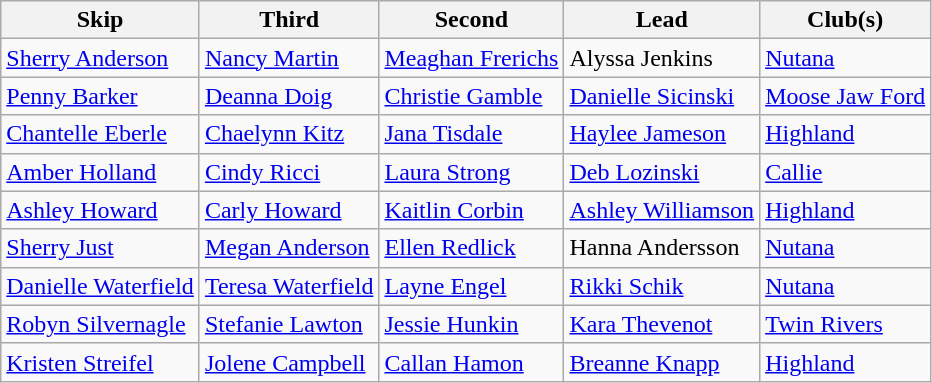<table class="wikitable">
<tr>
<th scope="col">Skip</th>
<th scope="col">Third</th>
<th scope="col">Second</th>
<th scope="col">Lead</th>
<th scope="col">Club(s)</th>
</tr>
<tr>
<td><a href='#'>Sherry Anderson</a></td>
<td><a href='#'>Nancy Martin</a></td>
<td><a href='#'>Meaghan Frerichs</a></td>
<td>Alyssa Jenkins</td>
<td><a href='#'>Nutana</a></td>
</tr>
<tr>
<td><a href='#'>Penny Barker</a></td>
<td><a href='#'>Deanna Doig</a></td>
<td><a href='#'>Christie Gamble</a></td>
<td><a href='#'>Danielle Sicinski</a></td>
<td><a href='#'>Moose Jaw Ford</a></td>
</tr>
<tr>
<td><a href='#'>Chantelle Eberle</a></td>
<td><a href='#'>Chaelynn Kitz</a></td>
<td><a href='#'>Jana Tisdale</a></td>
<td><a href='#'>Haylee Jameson</a></td>
<td><a href='#'>Highland</a></td>
</tr>
<tr>
<td><a href='#'>Amber Holland</a></td>
<td><a href='#'>Cindy Ricci</a></td>
<td><a href='#'>Laura Strong</a></td>
<td><a href='#'>Deb Lozinski</a></td>
<td><a href='#'>Callie</a></td>
</tr>
<tr>
<td><a href='#'>Ashley Howard</a></td>
<td><a href='#'>Carly Howard</a></td>
<td><a href='#'>Kaitlin Corbin</a></td>
<td><a href='#'>Ashley Williamson</a></td>
<td><a href='#'>Highland</a></td>
</tr>
<tr>
<td><a href='#'>Sherry Just</a></td>
<td><a href='#'>Megan Anderson</a></td>
<td><a href='#'>Ellen Redlick</a></td>
<td>Hanna Andersson</td>
<td><a href='#'>Nutana</a></td>
</tr>
<tr>
<td><a href='#'>Danielle Waterfield</a></td>
<td><a href='#'>Teresa Waterfield</a></td>
<td><a href='#'>Layne Engel</a></td>
<td><a href='#'>Rikki Schik</a></td>
<td><a href='#'>Nutana</a></td>
</tr>
<tr>
<td><a href='#'>Robyn Silvernagle</a></td>
<td><a href='#'>Stefanie Lawton</a></td>
<td><a href='#'>Jessie Hunkin</a></td>
<td><a href='#'>Kara Thevenot</a></td>
<td><a href='#'>Twin Rivers</a></td>
</tr>
<tr>
<td><a href='#'>Kristen Streifel</a></td>
<td><a href='#'>Jolene Campbell</a></td>
<td><a href='#'>Callan Hamon</a></td>
<td><a href='#'>Breanne Knapp</a></td>
<td><a href='#'>Highland</a></td>
</tr>
</table>
